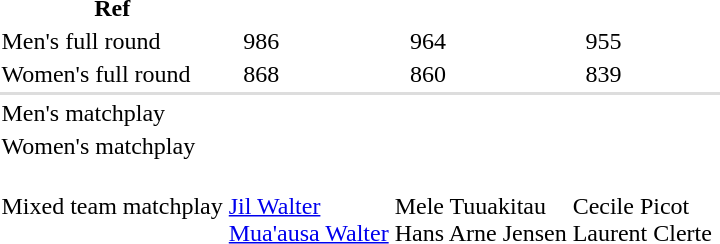<table>
<tr>
<th>Ref</th>
</tr>
<tr>
<td>Men's full round</td>
<td></td>
<td>986</td>
<td></td>
<td>964</td>
<td></td>
<td>955</td>
<td align=center></td>
</tr>
<tr>
<td>Women's full round</td>
<td></td>
<td>868</td>
<td></td>
<td>860</td>
<td></td>
<td>839</td>
<td align=center></td>
</tr>
<tr bgcolor=#DDDDDD>
<td colspan=100%></td>
</tr>
<tr>
<td>Men's matchplay</td>
<td colspan=2></td>
<td colspan=2></td>
<td colspan=2></td>
<td align=center></td>
</tr>
<tr>
<td>Women's matchplay</td>
<td colspan=2></td>
<td colspan=2></td>
<td colspan=2></td>
<td align=center></td>
</tr>
<tr>
<td>Mixed team matchplay</td>
<td colspan=2><br><a href='#'>Jil Walter</a><br><a href='#'>Mua'ausa Walter</a></td>
<td colspan=2><br>Mele Tuuakitau<br>Hans Arne Jensen</td>
<td colspan=2><br>Cecile Picot<br>Laurent Clerte</td>
<td align=center></td>
</tr>
</table>
